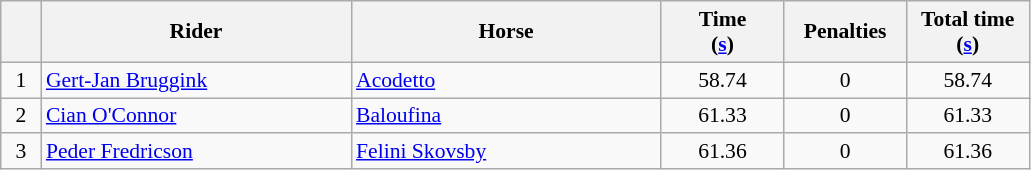<table class="wikitable" style="font-size: 90%">
<tr>
<th width=20></th>
<th width=200>Rider</th>
<th width=200>Horse</th>
<th width=75>Time<br>(<a href='#'>s</a>)</th>
<th width=75>Penalties</th>
<th width=75>Total time<br>(<a href='#'>s</a>)</th>
</tr>
<tr>
<td align=center>1</td>
<td> <a href='#'>Gert-Jan Bruggink</a></td>
<td><a href='#'>Acodetto</a></td>
<td align=center>58.74</td>
<td align=center>0</td>
<td align=center>58.74</td>
</tr>
<tr>
<td align=center>2</td>
<td> <a href='#'>Cian O'Connor</a></td>
<td><a href='#'>Baloufina</a></td>
<td align=center>61.33</td>
<td align=center>0</td>
<td align=center>61.33</td>
</tr>
<tr>
<td align=center>3</td>
<td> <a href='#'>Peder Fredricson</a></td>
<td><a href='#'>Felini Skovsby</a></td>
<td align=center>61.36</td>
<td align=center>0</td>
<td align=center>61.36</td>
</tr>
</table>
